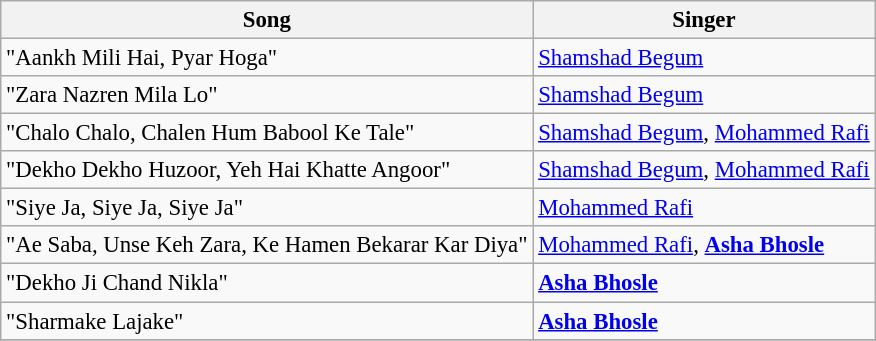<table class="wikitable" style="font-size:95%;">
<tr>
<th>Song</th>
<th>Singer</th>
</tr>
<tr>
<td>"Aankh Mili Hai, Pyar Hoga"</td>
<td><a href='#'>Shamshad Begum</a></td>
</tr>
<tr>
<td>"Zara Nazren Mila Lo"</td>
<td><a href='#'>Shamshad Begum</a></td>
</tr>
<tr>
<td>"Chalo Chalo, Chalen Hum Babool Ke Tale"</td>
<td><a href='#'>Shamshad Begum</a>, <a href='#'>Mohammed Rafi</a></td>
</tr>
<tr>
<td>"Dekho Dekho Huzoor, Yeh Hai Khatte Angoor"</td>
<td><a href='#'>Shamshad Begum</a>, <a href='#'>Mohammed Rafi</a></td>
</tr>
<tr>
<td>"Siye Ja, Siye Ja, Siye Ja"</td>
<td><a href='#'>Mohammed Rafi</a></td>
</tr>
<tr>
<td>"Ae Saba, Unse Keh Zara, Ke Hamen Bekarar Kar Diya"</td>
<td><a href='#'>Mohammed Rafi</a>, <strong><a href='#'>Asha Bhosle</a></strong></td>
</tr>
<tr>
<td>"Dekho Ji Chand Nikla"</td>
<td><strong><a href='#'>Asha Bhosle</a></strong></td>
</tr>
<tr>
<td>"Sharmake Lajake"</td>
<td><strong><a href='#'>Asha Bhosle</a></strong></td>
</tr>
<tr>
</tr>
</table>
